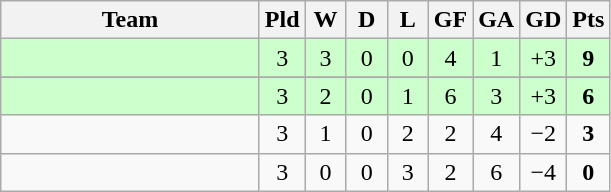<table class="wikitable" style="text-align: center;">
<tr>
<th width="165">Team</th>
<th width="20">Pld</th>
<th width="20">W</th>
<th width="20">D</th>
<th width="20">L</th>
<th width="20">GF</th>
<th width="20">GA</th>
<th width="20">GD</th>
<th width="20">Pts</th>
</tr>
<tr style="background: #ccffcc;">
<td style="text-align:left; "></td>
<td>3</td>
<td>3</td>
<td>0</td>
<td>0</td>
<td>4</td>
<td>1</td>
<td>+3</td>
<td><strong>9</strong></td>
</tr>
<tr>
</tr>
<tr style="background: #ccffcc;">
<td style="text-align:left; "></td>
<td>3</td>
<td>2</td>
<td>0</td>
<td>1</td>
<td>6</td>
<td>3</td>
<td>+3</td>
<td><strong>6</strong></td>
</tr>
<tr>
<td style="text-align:left; "></td>
<td>3</td>
<td>1</td>
<td>0</td>
<td>2</td>
<td>2</td>
<td>4</td>
<td>−2</td>
<td><strong>3</strong></td>
</tr>
<tr>
<td style="text-align:left; "></td>
<td>3</td>
<td>0</td>
<td>0</td>
<td>3</td>
<td>2</td>
<td>6</td>
<td>−4</td>
<td><strong>0</strong></td>
</tr>
</table>
